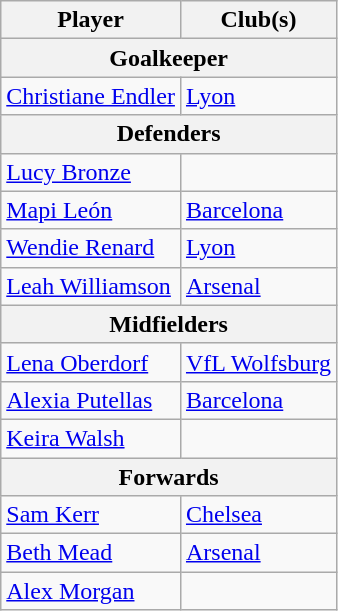<table class="wikitable">
<tr>
<th>Player</th>
<th>Club(s)</th>
</tr>
<tr>
<th colspan="2">Goalkeeper</th>
</tr>
<tr>
<td> <a href='#'>Christiane Endler</a></td>
<td> <a href='#'>Lyon</a></td>
</tr>
<tr>
<th colspan="2">Defenders</th>
</tr>
<tr>
<td> <a href='#'>Lucy Bronze</a></td>
<td></td>
</tr>
<tr>
<td> <a href='#'>Mapi León</a></td>
<td> <a href='#'>Barcelona</a></td>
</tr>
<tr>
<td> <a href='#'>Wendie Renard</a></td>
<td> <a href='#'>Lyon</a></td>
</tr>
<tr>
<td> <a href='#'>Leah Williamson</a></td>
<td> <a href='#'>Arsenal</a></td>
</tr>
<tr>
<th colspan="2">Midfielders</th>
</tr>
<tr>
<td> <a href='#'>Lena Oberdorf</a></td>
<td> <a href='#'>VfL Wolfsburg</a></td>
</tr>
<tr>
<td> <a href='#'>Alexia Putellas</a></td>
<td> <a href='#'>Barcelona</a></td>
</tr>
<tr>
<td> <a href='#'>Keira Walsh</a></td>
<td></td>
</tr>
<tr>
<th colspan="2">Forwards</th>
</tr>
<tr>
<td> <a href='#'>Sam Kerr</a></td>
<td> <a href='#'>Chelsea</a></td>
</tr>
<tr>
<td> <a href='#'>Beth Mead</a></td>
<td> <a href='#'>Arsenal</a></td>
</tr>
<tr>
<td> <a href='#'>Alex Morgan</a></td>
<td></td>
</tr>
</table>
